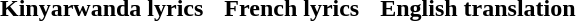<table cellpadding="6"; align="left">
<tr>
<th>Kinyarwanda lyrics</th>
<th>French lyrics</th>
<th>English translation</th>
</tr>
<tr>
<td valign="top"><br></td>
<td valign="top"><br></td>
<td valign="top"><br></td>
</tr>
</table>
